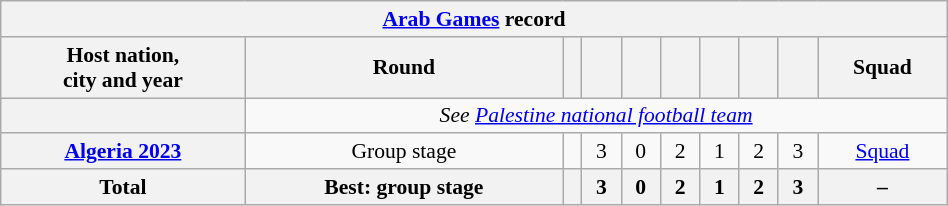<table class="wikitable plainrowheaders" style="min-width:50%; font-size:90%; text-align:center;">
<tr>
<th colspan=10 style="width:80px;"><a href='#'>Arab Games</a> record</th>
</tr>
<tr>
<th scope="col">Host nation,<br>city and year</th>
<th scope="col">Round</th>
<th scope="col"></th>
<th scope="col"></th>
<th scope="col"></th>
<th scope="col"></th>
<th scope="col"></th>
<th scope="col"></th>
<th scope="col"></th>
<th scope="col">Squad</th>
</tr>
<tr>
<th scope="row"></th>
<td colspan="9"><em>See <a href='#'>Palestine national football team</a></em></td>
</tr>
<tr>
<th scope="row"> <a href='#'>Algeria 2023</a></th>
<td>Group stage</td>
<td></td>
<td>3</td>
<td>0</td>
<td>2</td>
<td>1</td>
<td>2</td>
<td>3</td>
<td><a href='#'>Squad</a></td>
</tr>
<tr>
<th>Total</th>
<th>Best: group stage</th>
<th></th>
<th>3</th>
<th>0</th>
<th>2</th>
<th>1</th>
<th>2</th>
<th>3</th>
<th>–</th>
</tr>
</table>
